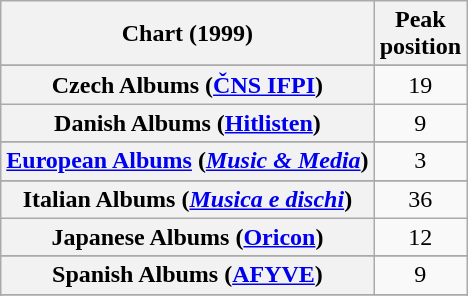<table class="wikitable sortable plainrowheaders" style="text-align:center">
<tr>
<th scope="col">Chart (1999)</th>
<th scope="col">Peak<br>position</th>
</tr>
<tr>
</tr>
<tr>
</tr>
<tr>
</tr>
<tr>
</tr>
<tr>
</tr>
<tr>
<th scope="row">Czech Albums (<a href='#'>ČNS IFPI</a>)</th>
<td>19</td>
</tr>
<tr>
<th scope="row">Danish Albums (<a href='#'>Hitlisten</a>)</th>
<td>9</td>
</tr>
<tr>
</tr>
<tr>
<th scope="row"><a href='#'>European Albums</a> (<em><a href='#'>Music & Media</a></em>)</th>
<td>3</td>
</tr>
<tr>
</tr>
<tr>
</tr>
<tr>
</tr>
<tr>
</tr>
<tr>
<th scope="row">Italian Albums (<em><a href='#'>Musica e dischi</a></em>)</th>
<td>36</td>
</tr>
<tr>
<th scope="row">Japanese Albums (<a href='#'>Oricon</a>)</th>
<td>12</td>
</tr>
<tr>
</tr>
<tr>
</tr>
<tr>
<th scope="row">Spanish Albums (<a href='#'>AFYVE</a>)</th>
<td>9</td>
</tr>
<tr>
</tr>
<tr>
</tr>
<tr>
</tr>
<tr>
</tr>
</table>
